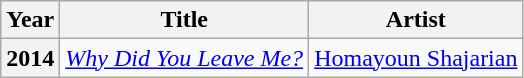<table class="wikitable plainrowheaders sortable"  style=font-size:100%>
<tr>
<th scope="col">Year</th>
<th scope="col">Title</th>
<th scope="col">Artist</th>
</tr>
<tr>
<th scope=row>2014</th>
<td><em><a href='#'>Why Did You Leave Me?</a></em></td>
<td><a href='#'>Homayoun Shajarian</a></td>
</tr>
</table>
